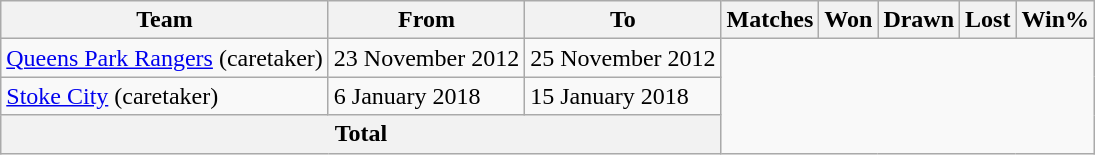<table class=wikitable style="text-align: center">
<tr>
<th>Team</th>
<th>From</th>
<th class="unsortable">To</th>
<th>Matches</th>
<th>Won</th>
<th>Drawn</th>
<th>Lost</th>
<th>Win%</th>
</tr>
<tr>
<td align=left><a href='#'>Queens Park Rangers</a> (caretaker)</td>
<td align=left>23 November 2012</td>
<td align=left>25 November 2012<br></td>
</tr>
<tr>
<td align=left><a href='#'>Stoke City</a> (caretaker)</td>
<td align=left>6 January 2018</td>
<td align=left>15 January 2018<br></td>
</tr>
<tr>
<th colspan="3">Total<br></th>
</tr>
</table>
